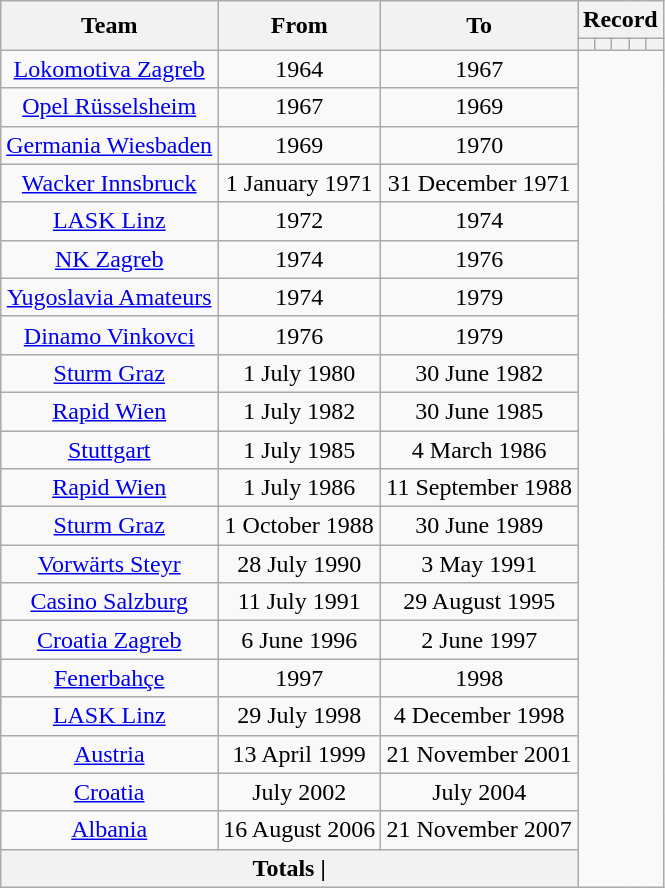<table class=wikitable style=text-align:center>
<tr>
<th rowspan=2>Team</th>
<th rowspan=2>From</th>
<th rowspan=2>To</th>
<th colspan=5>Record</th>
</tr>
<tr>
<th></th>
<th></th>
<th></th>
<th></th>
<th></th>
</tr>
<tr>
<td><a href='#'>Lokomotiva Zagreb</a></td>
<td>1964</td>
<td>1967<br></td>
</tr>
<tr>
<td><a href='#'>Opel Rüsselsheim</a></td>
<td>1967</td>
<td>1969<br></td>
</tr>
<tr>
<td><a href='#'>Germania Wiesbaden</a></td>
<td>1969</td>
<td>1970<br></td>
</tr>
<tr>
<td><a href='#'>Wacker Innsbruck</a></td>
<td>1 January 1971</td>
<td>31 December 1971<br></td>
</tr>
<tr>
<td><a href='#'>LASK Linz</a></td>
<td>1972</td>
<td>1974<br></td>
</tr>
<tr>
<td><a href='#'>NK Zagreb</a></td>
<td>1974</td>
<td>1976<br></td>
</tr>
<tr>
<td><a href='#'>Yugoslavia Amateurs</a></td>
<td>1974</td>
<td>1979<br></td>
</tr>
<tr>
<td><a href='#'>Dinamo Vinkovci</a></td>
<td>1976</td>
<td>1979<br></td>
</tr>
<tr>
<td><a href='#'>Sturm Graz</a></td>
<td>1 July 1980</td>
<td>30 June 1982<br></td>
</tr>
<tr>
<td><a href='#'>Rapid Wien</a></td>
<td>1 July 1982</td>
<td>30 June 1985<br></td>
</tr>
<tr>
<td><a href='#'>Stuttgart</a></td>
<td>1 July 1985</td>
<td>4 March 1986<br></td>
</tr>
<tr>
<td><a href='#'>Rapid Wien</a></td>
<td>1 July 1986</td>
<td>11 September 1988<br></td>
</tr>
<tr>
<td><a href='#'>Sturm Graz</a></td>
<td>1 October 1988</td>
<td>30 June 1989<br></td>
</tr>
<tr>
<td><a href='#'>Vorwärts Steyr</a></td>
<td>28 July 1990</td>
<td>3 May 1991<br></td>
</tr>
<tr>
<td><a href='#'>Casino Salzburg</a></td>
<td>11 July 1991</td>
<td>29 August 1995<br></td>
</tr>
<tr>
<td><a href='#'>Croatia Zagreb</a></td>
<td>6 June 1996</td>
<td>2 June 1997<br></td>
</tr>
<tr>
<td><a href='#'>Fenerbahçe</a></td>
<td>1997</td>
<td>1998<br></td>
</tr>
<tr>
<td><a href='#'>LASK Linz</a></td>
<td>29 July 1998</td>
<td>4 December 1998<br></td>
</tr>
<tr>
<td><a href='#'>Austria</a></td>
<td>13 April 1999</td>
<td>21 November 2001<br></td>
</tr>
<tr>
<td><a href='#'>Croatia</a></td>
<td>July 2002</td>
<td>July 2004<br></td>
</tr>
<tr>
<td><a href='#'>Albania</a></td>
<td>16 August 2006</td>
<td>21 November 2007<br></td>
</tr>
<tr>
<th colspan="3">Totals |</th>
</tr>
</table>
